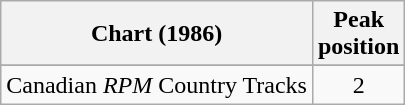<table class="wikitable sortable">
<tr>
<th align="left">Chart (1986)</th>
<th align="center">Peak<br>position</th>
</tr>
<tr>
</tr>
<tr>
<td align="left">Canadian <em>RPM</em> Country Tracks</td>
<td align="center">2</td>
</tr>
</table>
